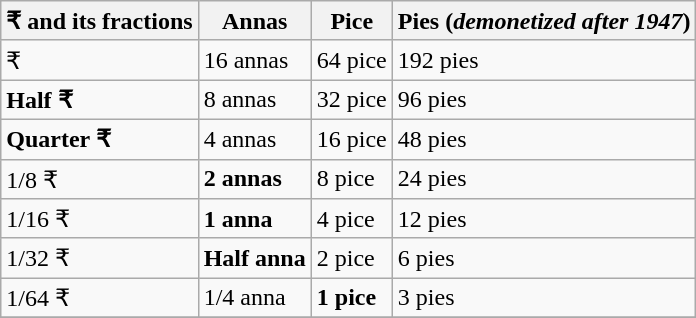<table class="wikitable">
<tr>
<th>₹ and its fractions</th>
<th>Annas</th>
<th>Pice</th>
<th>Pies (<em>demonetized after 1947</em>)</th>
</tr>
<tr>
<td>₹</td>
<td>16 annas</td>
<td>64 pice</td>
<td>192 pies</td>
</tr>
<tr>
<td><strong>Half ₹</strong></td>
<td>8 annas</td>
<td>32 pice</td>
<td>96 pies</td>
</tr>
<tr>
<td><strong>Quarter ₹</strong></td>
<td>4 annas</td>
<td>16 pice</td>
<td>48 pies</td>
</tr>
<tr>
<td>1/8 ₹</td>
<td><strong>2 annas</strong></td>
<td>8 pice</td>
<td>24 pies</td>
</tr>
<tr>
<td>1/16 ₹</td>
<td><strong>1 anna</strong></td>
<td>4 pice</td>
<td>12 pies</td>
</tr>
<tr>
<td>1/32 ₹</td>
<td><strong>Half anna</strong></td>
<td>2 pice</td>
<td>6 pies</td>
</tr>
<tr>
<td>1/64 ₹</td>
<td>1/4 anna</td>
<td><strong>1 pice</strong></td>
<td>3 pies</td>
</tr>
<tr>
</tr>
</table>
